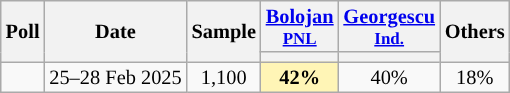<table class="wikitable sortable" style="text-align:center;font-size:85%;line-height:14px;">
<tr>
<th rowspan="2">Poll</th>
<th rowspan="2">Date</th>
<th rowspan="2" style="width:35px;">Sample</th>
<th class="unsortable" style="width:20px;"><a href='#'>Bolojan</a><br><small><a href='#'>PNL</a></small></th>
<th class="unsortable" style="width:20px;"><a href='#'>Georgescu</a><br><small><a href='#'>Ind.</a></small></th>
<th rowspan="2">Others</th>
</tr>
<tr>
<th style="background:"></th>
<th style="background:"></th>
</tr>
<tr>
<td></td>
<td>25–28 Feb 2025</td>
<td>1,100</td>
<td style="background:#FFF5B6"><strong>42%</strong></td>
<td>40%</td>
<td>18%</td>
</tr>
</table>
